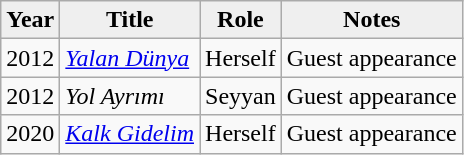<table class="wikitable">
<tr>
<th style="background:#efefef;">Year</th>
<th style="background:#efefef;">Title</th>
<th style="background:#efefef;">Role</th>
<th style="background:#efefef;">Notes</th>
</tr>
<tr>
<td>2012</td>
<td><em><a href='#'>Yalan Dünya</a></em></td>
<td>Herself</td>
<td>Guest appearance</td>
</tr>
<tr>
<td>2012</td>
<td><em>Yol Ayrımı</em></td>
<td>Seyyan</td>
<td>Guest appearance</td>
</tr>
<tr>
<td>2020</td>
<td><em><a href='#'>Kalk Gidelim</a></em></td>
<td>Herself</td>
<td>Guest appearance</td>
</tr>
</table>
